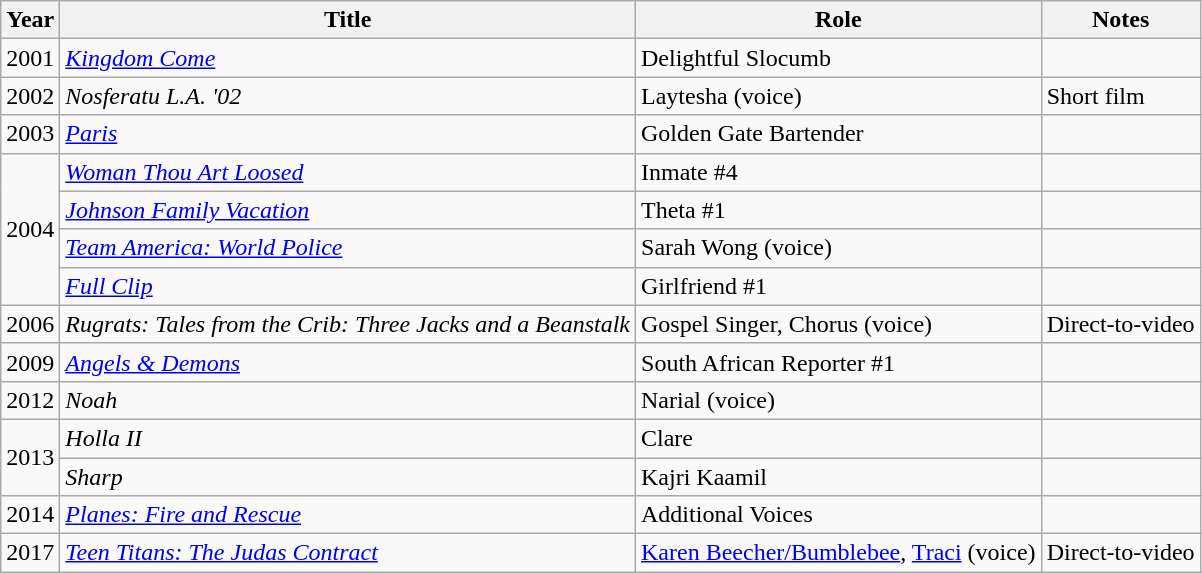<table class="wikitable sortable">
<tr>
<th>Year</th>
<th>Title</th>
<th>Role</th>
<th class="unsortable">Notes</th>
</tr>
<tr>
<td>2001</td>
<td><em><a href='#'>Kingdom Come</a></em></td>
<td>Delightful Slocumb</td>
<td></td>
</tr>
<tr>
<td>2002</td>
<td><em>Nosferatu L.A. '02</em></td>
<td>Laytesha (voice)</td>
<td>Short film</td>
</tr>
<tr>
<td>2003</td>
<td><em><a href='#'>Paris</a></em></td>
<td>Golden Gate Bartender</td>
<td></td>
</tr>
<tr>
<td rowspan="4">2004</td>
<td><em><a href='#'>Woman Thou Art Loosed</a></em></td>
<td>Inmate #4</td>
<td></td>
</tr>
<tr>
<td><em><a href='#'>Johnson Family Vacation</a></em></td>
<td>Theta #1</td>
<td></td>
</tr>
<tr>
<td><em><a href='#'>Team America: World Police</a></em></td>
<td>Sarah Wong (voice)</td>
<td></td>
</tr>
<tr>
<td><em><a href='#'>Full Clip</a></em></td>
<td>Girlfriend #1</td>
<td></td>
</tr>
<tr>
<td>2006</td>
<td><em>Rugrats: Tales from the Crib: Three Jacks and a Beanstalk</em></td>
<td>Gospel Singer, Chorus (voice)</td>
<td>Direct-to-video</td>
</tr>
<tr>
<td>2009</td>
<td><em><a href='#'>Angels & Demons</a></em></td>
<td>South African Reporter #1</td>
<td></td>
</tr>
<tr>
<td>2012</td>
<td><em>Noah</em></td>
<td>Narial (voice)</td>
<td></td>
</tr>
<tr>
<td rowspan="2">2013</td>
<td><em>Holla II</em></td>
<td>Clare</td>
<td></td>
</tr>
<tr>
<td><em>Sharp</em></td>
<td>Kajri Kaamil</td>
<td></td>
</tr>
<tr>
<td>2014</td>
<td><em><a href='#'>Planes: Fire and Rescue</a></em></td>
<td>Additional Voices</td>
<td></td>
</tr>
<tr>
<td>2017</td>
<td><em><a href='#'>Teen Titans: The Judas Contract</a></em></td>
<td><a href='#'>Karen Beecher/Bumblebee</a>, <a href='#'>Traci</a> (voice)</td>
<td>Direct-to-video</td>
</tr>
</table>
